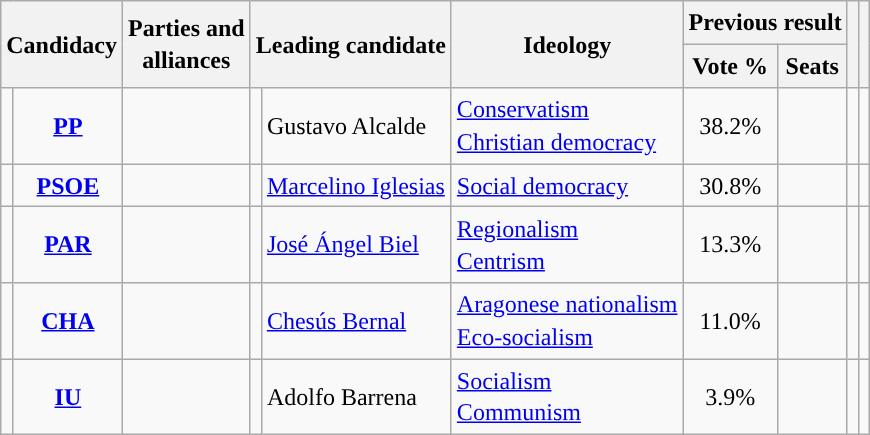<table class="wikitable" style="line-height:1.35em; text-align:left;">
<tr>
<th colspan="2" rowspan="2">Candidacy</th>
<th rowspan="2">Parties and<br>alliances</th>
<th colspan="2" rowspan="2">Leading candidate</th>
<th rowspan="2">Ideology</th>
<th colspan="2">Previous result</th>
<th rowspan="2"></th>
<th rowspan="2"></th>
</tr>
<tr>
<th>Vote %</th>
<th>Seats</th>
</tr>
<tr>
<td width="1" style="color:inherit;background:"></td>
<td align="center"><strong><a href='#'>PP</a></strong></td>
<td></td>
<td></td>
<td>Gustavo Alcalde</td>
<td><a href='#'>Conservatism</a><br><a href='#'>Christian democracy</a></td>
<td align="center">38.2%</td>
<td></td>
<td></td>
<td></td>
</tr>
<tr>
<td style="color:inherit;background:"></td>
<td align="center"><strong><a href='#'>PSOE</a></strong></td>
<td></td>
<td></td>
<td><a href='#'>Marcelino Iglesias</a></td>
<td><a href='#'>Social democracy</a></td>
<td align="center">30.8%</td>
<td></td>
<td></td>
<td></td>
</tr>
<tr>
<td style="color:inherit;background:"></td>
<td align="center"><strong><a href='#'>PAR</a></strong></td>
<td></td>
<td></td>
<td><a href='#'>José Ángel Biel</a></td>
<td><a href='#'>Regionalism</a><br><a href='#'>Centrism</a></td>
<td align="center">13.3%</td>
<td></td>
<td></td>
<td></td>
</tr>
<tr>
<td style="color:inherit;background:"></td>
<td align="center"><strong><a href='#'>CHA</a></strong></td>
<td></td>
<td></td>
<td><a href='#'>Chesús Bernal</a></td>
<td><a href='#'>Aragonese nationalism</a><br><a href='#'>Eco-socialism</a></td>
<td align="center">11.0%</td>
<td></td>
<td></td>
<td></td>
</tr>
<tr>
<td style="color:inherit;background:"></td>
<td align="center"><strong><a href='#'>IU</a></strong></td>
<td></td>
<td></td>
<td>Adolfo Barrena</td>
<td><a href='#'>Socialism</a><br><a href='#'>Communism</a></td>
<td align="center">3.9%</td>
<td></td>
<td></td>
<td></td>
</tr>
</table>
